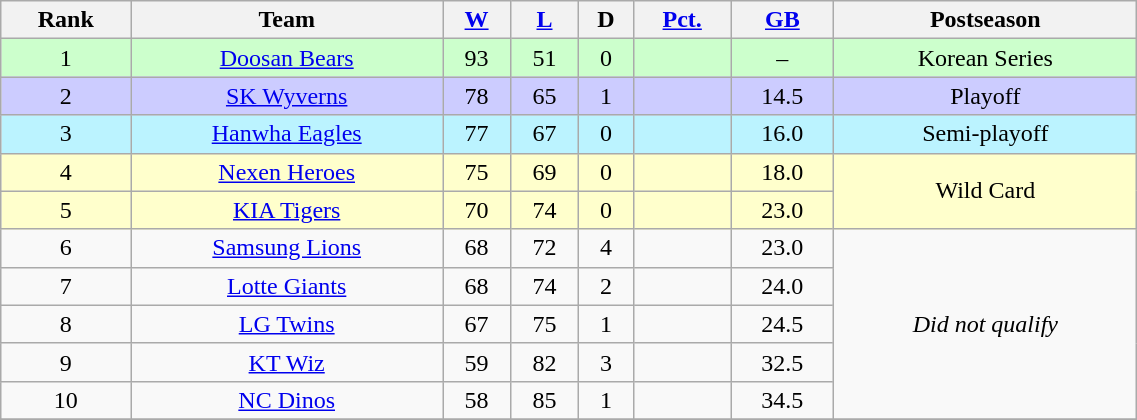<table class="wikitable" style="text-align:center; width:60%;">
<tr>
<th>Rank</th>
<th>Team</th>
<th><a href='#'>W</a></th>
<th><a href='#'>L</a></th>
<th>D</th>
<th><a href='#'>Pct.</a></th>
<th><a href='#'>GB</a></th>
<th>Postseason</th>
</tr>
<tr style="background-color:#ccffcc;">
<td>1</td>
<td><a href='#'>Doosan Bears</a></td>
<td>93</td>
<td>51</td>
<td>0</td>
<td></td>
<td>–</td>
<td>Korean Series</td>
</tr>
<tr style="background-color:#ccccff;">
<td>2</td>
<td><a href='#'>SK Wyverns</a></td>
<td>78</td>
<td>65</td>
<td>1</td>
<td></td>
<td>14.5</td>
<td>Playoff</td>
</tr>
<tr style="background-color:#BBF3FF;">
<td>3</td>
<td><a href='#'>Hanwha Eagles</a></td>
<td>77</td>
<td>67</td>
<td>0</td>
<td></td>
<td>16.0</td>
<td>Semi-playoff</td>
</tr>
<tr style="background-color:#ffffcc;">
<td>4</td>
<td><a href='#'>Nexen Heroes</a></td>
<td>75</td>
<td>69</td>
<td>0</td>
<td></td>
<td>18.0</td>
<td rowspan="2">Wild Card</td>
</tr>
<tr style="background-color:#ffffcc;">
<td>5</td>
<td><a href='#'>KIA Tigers</a></td>
<td>70</td>
<td>74</td>
<td>0</td>
<td></td>
<td>23.0</td>
</tr>
<tr>
<td>6</td>
<td><a href='#'>Samsung Lions</a></td>
<td>68</td>
<td>72</td>
<td>4</td>
<td></td>
<td>23.0</td>
<td rowspan="5"><em>Did not qualify</em></td>
</tr>
<tr>
<td>7</td>
<td><a href='#'>Lotte Giants</a></td>
<td>68</td>
<td>74</td>
<td>2</td>
<td></td>
<td>24.0</td>
</tr>
<tr>
<td>8</td>
<td><a href='#'>LG Twins</a></td>
<td>67</td>
<td>75</td>
<td>1</td>
<td></td>
<td>24.5</td>
</tr>
<tr>
<td>9</td>
<td><a href='#'>KT Wiz</a></td>
<td>59</td>
<td>82</td>
<td>3</td>
<td></td>
<td>32.5</td>
</tr>
<tr>
<td>10</td>
<td><a href='#'>NC Dinos</a></td>
<td>58</td>
<td>85</td>
<td>1</td>
<td></td>
<td>34.5</td>
</tr>
<tr>
</tr>
</table>
